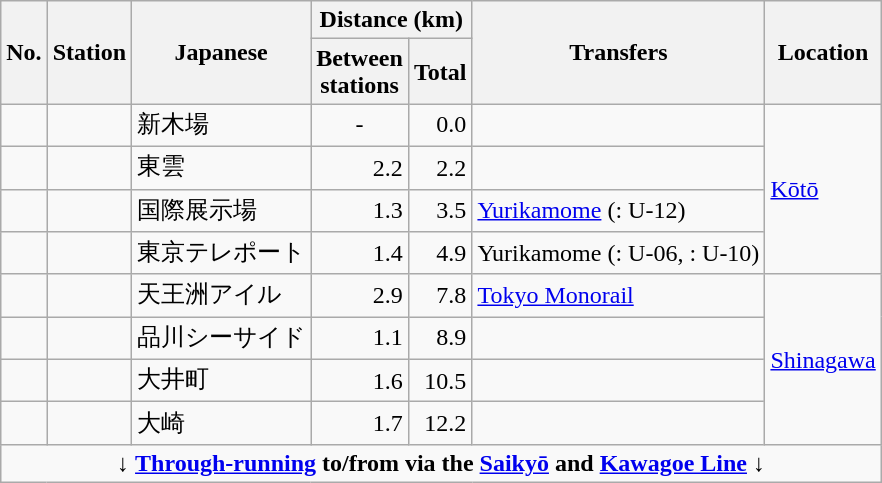<table class="wikitable">
<tr>
<th rowspan="2">No.</th>
<th rowspan="2">Station</th>
<th rowspan="2">Japanese</th>
<th colspan="2">Distance (km)</th>
<th rowspan="2">Transfers</th>
<th rowspan="2">Location</th>
</tr>
<tr>
<th>Between<br>stations</th>
<th>Total</th>
</tr>
<tr>
<td></td>
<td></td>
<td>新木場</td>
<td style="text-align:center;">-</td>
<td style="text-align:right;">0.0</td>
<td></td>
<td rowspan="4"><a href='#'>Kōtō</a></td>
</tr>
<tr>
<td></td>
<td></td>
<td>東雲</td>
<td style="text-align:right;">2.2</td>
<td style="text-align:right;">2.2</td>
<td> </td>
</tr>
<tr>
<td></td>
<td></td>
<td>国際展示場</td>
<td style="text-align:right;">1.3</td>
<td style="text-align:right;">3.5</td>
<td> <a href='#'>Yurikamome</a> (: U-12)</td>
</tr>
<tr>
<td></td>
<td></td>
<td>東京テレポート</td>
<td style="text-align:right;">1.4</td>
<td style="text-align:right;">4.9</td>
<td> Yurikamome (: U-06, : U-10)</td>
</tr>
<tr>
<td></td>
<td></td>
<td>天王洲アイル</td>
<td style="text-align:right;">2.9</td>
<td style="text-align:right;">7.8</td>
<td> <a href='#'>Tokyo Monorail</a></td>
<td rowspan="4"><a href='#'>Shinagawa</a></td>
</tr>
<tr>
<td></td>
<td></td>
<td>品川シーサイド</td>
<td style="text-align:right;">1.1</td>
<td style="text-align:right;">8.9</td>
<td> </td>
</tr>
<tr>
<td></td>
<td></td>
<td>大井町</td>
<td style="text-align:right;">1.6</td>
<td style="text-align:right;">10.5</td>
<td></td>
</tr>
<tr>
<td></td>
<td></td>
<td>大崎</td>
<td style="text-align:right;">1.7</td>
<td style="text-align:right;">12.2</td>
<td></td>
</tr>
<tr>
<td colspan="7" style="text-align:center;">↓ <a href='#'><strong>Through-running</strong></a> <strong>to/from  via the <a href='#'>Saikyō</a> and <a href='#'>Kawagoe Line</a> ↓</strong></td>
</tr>
</table>
